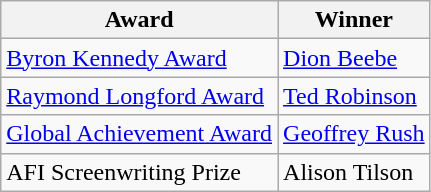<table class="wikitable">
<tr>
<th><strong>Award</strong></th>
<th><strong>Winner</strong></th>
</tr>
<tr>
<td><a href='#'>Byron Kennedy Award</a></td>
<td><a href='#'>Dion Beebe</a></td>
</tr>
<tr>
<td><a href='#'>Raymond Longford Award</a></td>
<td><a href='#'>Ted Robinson</a></td>
</tr>
<tr>
<td><a href='#'>Global Achievement Award</a></td>
<td><a href='#'>Geoffrey Rush</a></td>
</tr>
<tr>
<td>AFI Screenwriting Prize</td>
<td>Alison Tilson</td>
</tr>
</table>
